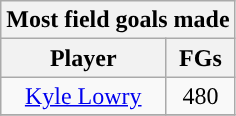<table class="wikitable sortable" style="text-align:center">
<tr>
<th colspan="2">Most field goals made</th>
</tr>
<tr>
<th>Player</th>
<th>FGs</th>
</tr>
<tr>
<td><a href='#'>Kyle Lowry</a></td>
<td>480</td>
</tr>
<tr>
</tr>
</table>
